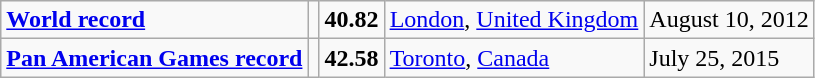<table class="wikitable">
<tr>
<td><strong><a href='#'>World record</a></strong></td>
<td></td>
<td><strong>40.82</strong></td>
<td><a href='#'>London</a>, <a href='#'>United Kingdom</a></td>
<td>August 10, 2012</td>
</tr>
<tr>
<td><strong><a href='#'>Pan American Games record</a></strong></td>
<td></td>
<td><strong>42.58</strong></td>
<td><a href='#'>Toronto</a>, <a href='#'>Canada</a></td>
<td>July 25, 2015</td>
</tr>
</table>
